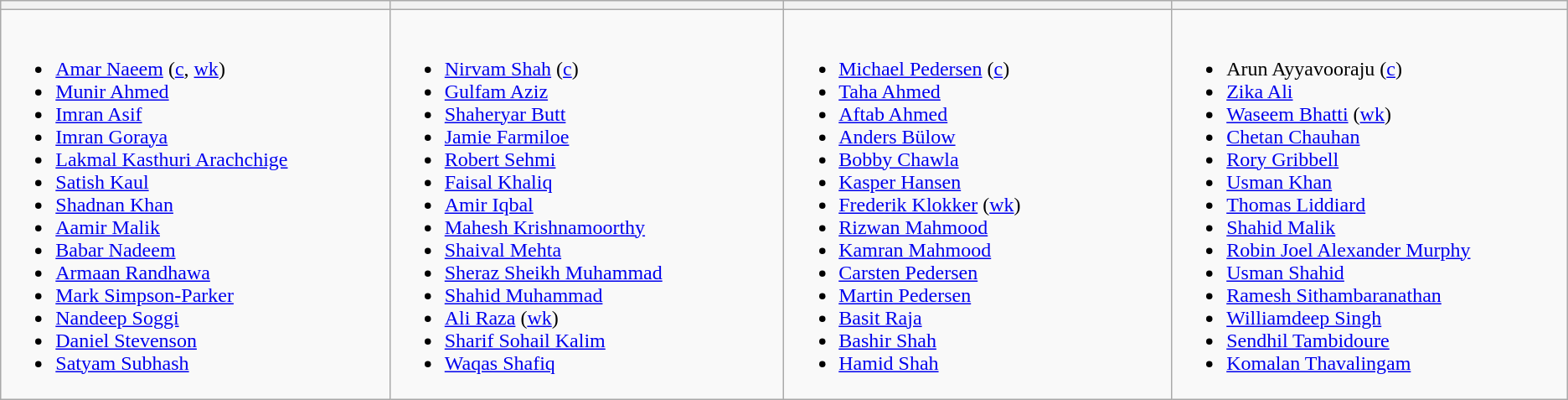<table class="wikitable">
<tr>
<th width=330></th>
<th width=330></th>
<th width=330></th>
<th width=330></th>
</tr>
<tr>
<td valign=top><br><ul><li><a href='#'>Amar Naeem</a> (<a href='#'>c</a>, <a href='#'>wk</a>)</li><li><a href='#'>Munir Ahmed</a></li><li><a href='#'>Imran Asif</a></li><li><a href='#'>Imran Goraya</a></li><li><a href='#'>Lakmal Kasthuri Arachchige</a></li><li><a href='#'>Satish Kaul</a></li><li><a href='#'>Shadnan Khan</a></li><li><a href='#'>Aamir Malik</a></li><li><a href='#'>Babar Nadeem</a></li><li><a href='#'>Armaan Randhawa</a></li><li><a href='#'>Mark Simpson-Parker</a></li><li><a href='#'>Nandeep Soggi</a></li><li><a href='#'>Daniel Stevenson</a></li><li><a href='#'>Satyam Subhash</a></li></ul></td>
<td valign=top><br><ul><li><a href='#'>Nirvam Shah</a> (<a href='#'>c</a>)</li><li><a href='#'>Gulfam Aziz</a></li><li><a href='#'>Shaheryar Butt</a></li><li><a href='#'>Jamie Farmiloe</a></li><li><a href='#'>Robert Sehmi</a></li><li><a href='#'>Faisal Khaliq</a></li><li><a href='#'>Amir Iqbal</a></li><li><a href='#'>Mahesh Krishnamoorthy</a></li><li><a href='#'>Shaival Mehta</a></li><li><a href='#'>Sheraz Sheikh Muhammad</a></li><li><a href='#'>Shahid Muhammad</a></li><li><a href='#'>Ali Raza</a> (<a href='#'>wk</a>)</li><li><a href='#'>Sharif Sohail Kalim</a></li><li><a href='#'>Waqas Shafiq</a></li></ul></td>
<td valign=top><br><ul><li><a href='#'>Michael Pedersen</a> (<a href='#'>c</a>)</li><li><a href='#'>Taha Ahmed</a></li><li><a href='#'>Aftab Ahmed</a></li><li><a href='#'>Anders Bülow</a></li><li><a href='#'>Bobby Chawla</a></li><li><a href='#'>Kasper Hansen</a></li><li><a href='#'>Frederik Klokker</a> (<a href='#'>wk</a>)</li><li><a href='#'>Rizwan Mahmood</a></li><li><a href='#'>Kamran Mahmood</a></li><li><a href='#'>Carsten Pedersen</a></li><li><a href='#'>Martin Pedersen</a></li><li><a href='#'>Basit Raja</a></li><li><a href='#'>Bashir Shah</a></li><li><a href='#'>Hamid Shah</a></li></ul></td>
<td valign=top><br><ul><li>Arun Ayyavooraju (<a href='#'>c</a>)</li><li><a href='#'>Zika Ali</a></li><li><a href='#'>Waseem Bhatti</a> (<a href='#'>wk</a>)</li><li><a href='#'>Chetan Chauhan</a></li><li><a href='#'>Rory Gribbell</a></li><li><a href='#'>Usman Khan</a></li><li><a href='#'>Thomas Liddiard</a></li><li><a href='#'>Shahid Malik</a></li><li><a href='#'>Robin Joel Alexander Murphy</a></li><li><a href='#'>Usman Shahid</a></li><li><a href='#'>Ramesh Sithambaranathan</a></li><li><a href='#'>Williamdeep Singh</a></li><li><a href='#'>Sendhil Tambidoure</a></li><li><a href='#'>Komalan Thavalingam</a></li></ul></td>
</tr>
</table>
